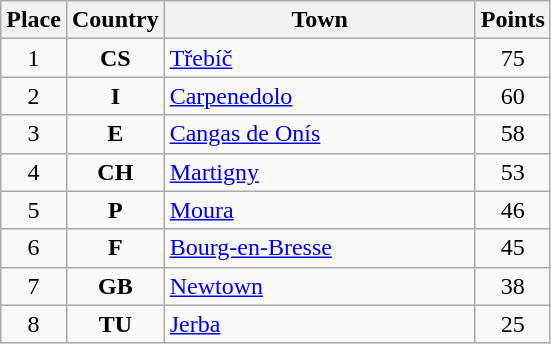<table class="wikitable" style="text-align;">
<tr>
<th width="25">Place</th>
<th width="25">Country</th>
<th width="200">Town</th>
<th width="25">Points</th>
</tr>
<tr>
<td align="center">1</td>
<td align="center"><strong>CS</strong></td>
<td align="left"><a href='#'>Třebíč</a></td>
<td align="center">75</td>
</tr>
<tr>
<td align="center">2</td>
<td align="center"><strong>I</strong></td>
<td align="left"><a href='#'>Carpenedolo</a></td>
<td align="center">60</td>
</tr>
<tr>
<td align="center">3</td>
<td align="center"><strong>E</strong></td>
<td align="left"><a href='#'>Cangas de Onís</a></td>
<td align="center">58</td>
</tr>
<tr>
<td align="center">4</td>
<td align="center"><strong>CH</strong></td>
<td align="left"><a href='#'>Martigny</a></td>
<td align="center">53</td>
</tr>
<tr>
<td align="center">5</td>
<td align="center"><strong>P</strong></td>
<td align="left"><a href='#'>Moura</a></td>
<td align="center">46</td>
</tr>
<tr>
<td align="center">6</td>
<td align="center"><strong>F</strong></td>
<td align="left"><a href='#'>Bourg-en-Bresse</a></td>
<td align="center">45</td>
</tr>
<tr>
<td align="center">7</td>
<td align="center"><strong>GB</strong></td>
<td align="left"><a href='#'>Newtown</a></td>
<td align="center">38</td>
</tr>
<tr>
<td align="center">8</td>
<td align="center"><strong>TU</strong></td>
<td align="left"><a href='#'>Jerba</a></td>
<td align="center">25</td>
</tr>
</table>
